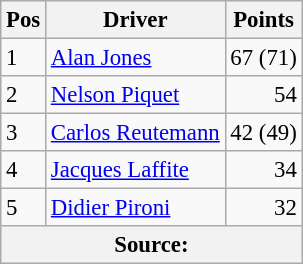<table class="wikitable" style="font-size: 95%;">
<tr>
<th>Pos</th>
<th>Driver</th>
<th>Points</th>
</tr>
<tr>
<td>1</td>
<td> <a href='#'>Alan Jones</a></td>
<td align="right">67 (71)</td>
</tr>
<tr>
<td>2</td>
<td> <a href='#'>Nelson Piquet</a></td>
<td align="right">54</td>
</tr>
<tr>
<td>3</td>
<td> <a href='#'>Carlos Reutemann</a></td>
<td align="right">42 (49)</td>
</tr>
<tr>
<td>4</td>
<td> <a href='#'>Jacques Laffite</a></td>
<td align="right">34</td>
</tr>
<tr>
<td>5</td>
<td> <a href='#'>Didier Pironi</a></td>
<td align="right">32</td>
</tr>
<tr>
<th colspan=4>Source:</th>
</tr>
</table>
